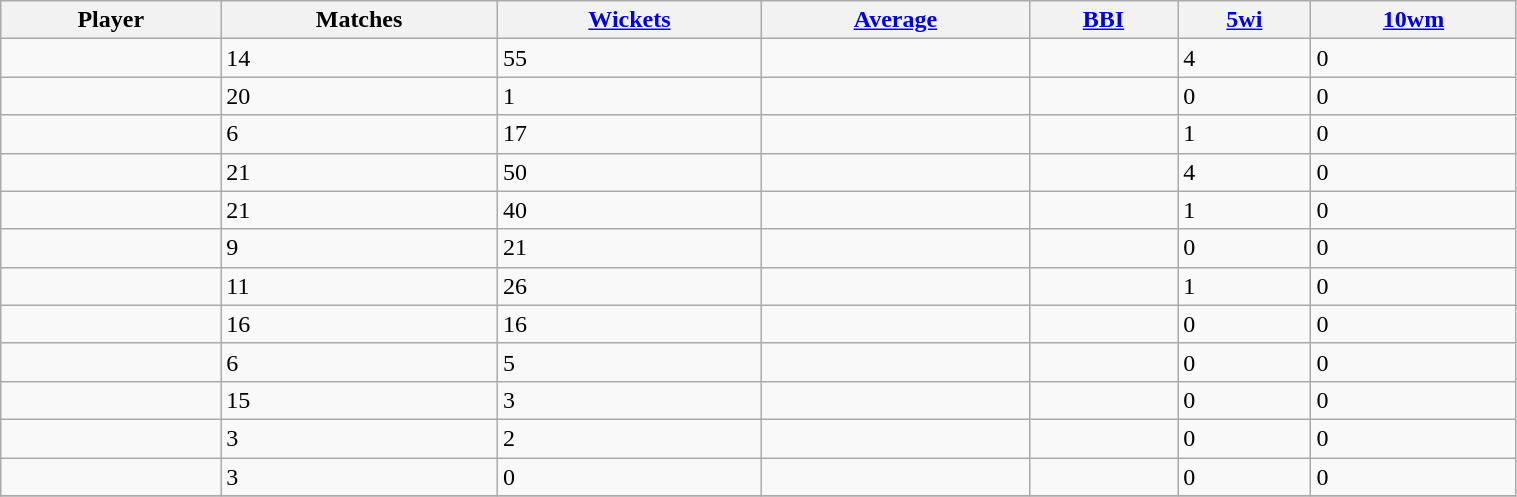<table class="wikitable sortable" style="width:80%;">
<tr>
<th>Player</th>
<th>Matches</th>
<th><a href='#'>Wickets</a></th>
<th><a href='#'>Average</a></th>
<th><a href='#'>BBI</a></th>
<th><a href='#'>5wi</a></th>
<th><a href='#'>10wm</a></th>
</tr>
<tr>
<td></td>
<td>14</td>
<td>55</td>
<td></td>
<td></td>
<td>4</td>
<td>0</td>
</tr>
<tr>
<td></td>
<td>20</td>
<td>1</td>
<td></td>
<td></td>
<td>0</td>
<td>0</td>
</tr>
<tr>
<td></td>
<td>6</td>
<td>17</td>
<td></td>
<td></td>
<td>1</td>
<td>0</td>
</tr>
<tr>
<td></td>
<td>21</td>
<td>50</td>
<td></td>
<td></td>
<td>4</td>
<td>0</td>
</tr>
<tr>
<td></td>
<td>21</td>
<td>40</td>
<td></td>
<td></td>
<td>1</td>
<td>0</td>
</tr>
<tr>
<td></td>
<td>9</td>
<td>21</td>
<td></td>
<td></td>
<td>0</td>
<td>0</td>
</tr>
<tr>
<td></td>
<td>11</td>
<td>26</td>
<td></td>
<td></td>
<td>1</td>
<td>0</td>
</tr>
<tr>
<td></td>
<td>16</td>
<td>16</td>
<td></td>
<td></td>
<td>0</td>
<td>0</td>
</tr>
<tr>
<td></td>
<td>6</td>
<td>5</td>
<td></td>
<td></td>
<td>0</td>
<td>0</td>
</tr>
<tr>
<td></td>
<td>15</td>
<td>3</td>
<td></td>
<td></td>
<td>0</td>
<td>0</td>
</tr>
<tr>
<td></td>
<td>3</td>
<td>2</td>
<td></td>
<td></td>
<td>0</td>
<td>0</td>
</tr>
<tr>
<td></td>
<td>3</td>
<td>0</td>
<td></td>
<td></td>
<td>0</td>
<td>0</td>
</tr>
<tr>
</tr>
</table>
